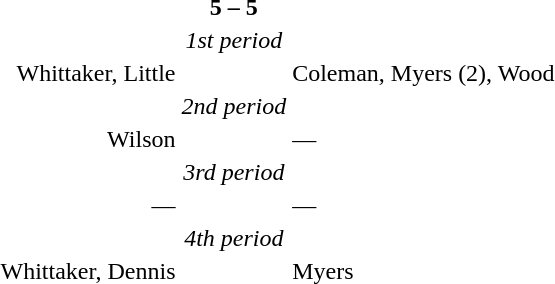<table>
<tr>
<td align=right></td>
<td align=center><strong>5 – 5</strong></td>
<td></td>
</tr>
<tr>
<td></td>
<td align=center><em>1st period</em></td>
</tr>
<tr>
<td align=right>Whittaker, Little</td>
<td></td>
<td>Coleman, Myers (2), Wood</td>
</tr>
<tr>
<td></td>
<td align=center><em>2nd period</em></td>
</tr>
<tr>
<td align=right>Wilson</td>
<td></td>
<td>—</td>
</tr>
<tr>
<td></td>
<td align=center><em>3rd period</em></td>
</tr>
<tr>
<td align=right>—</td>
<td></td>
<td>—</td>
</tr>
<tr>
<td></td>
<td align=center><em>4th period</em></td>
</tr>
<tr>
<td align=right>Whittaker, Dennis</td>
<td></td>
<td>Myers</td>
</tr>
</table>
